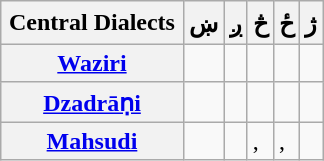<table class="wikitable" align="center">
<tr>
<th style="padding:5px;">Central Dialects</th>
<th align="center"><span>ښ</span></th>
<th align="center"><span>ږ</span></th>
<th align="center"><span>څ</span></th>
<th align="center"><span>ځ</span></th>
<th align="center"><span>ژ</span></th>
</tr>
<tr style="">
<th align="left"><a href='#'>Waziri</a></th>
<td align="center"></td>
<td align="center"></td>
<td align="center"></td>
<td align="center"></td>
<td align="center"></td>
</tr>
<tr>
<th align="left"><a href='#'>Dzadrāṇi</a></th>
<td align="center"></td>
<td align="center"></td>
<td align="center"></td>
<td align="center"></td>
<td align="center"></td>
</tr>
<tr>
<th align="left"><a href='#'>Mahsudi</a></th>
<td align="center"></td>
<td align="center"></td>
<td>, </td>
<td>, </td>
<td align="center"></td>
</tr>
</table>
